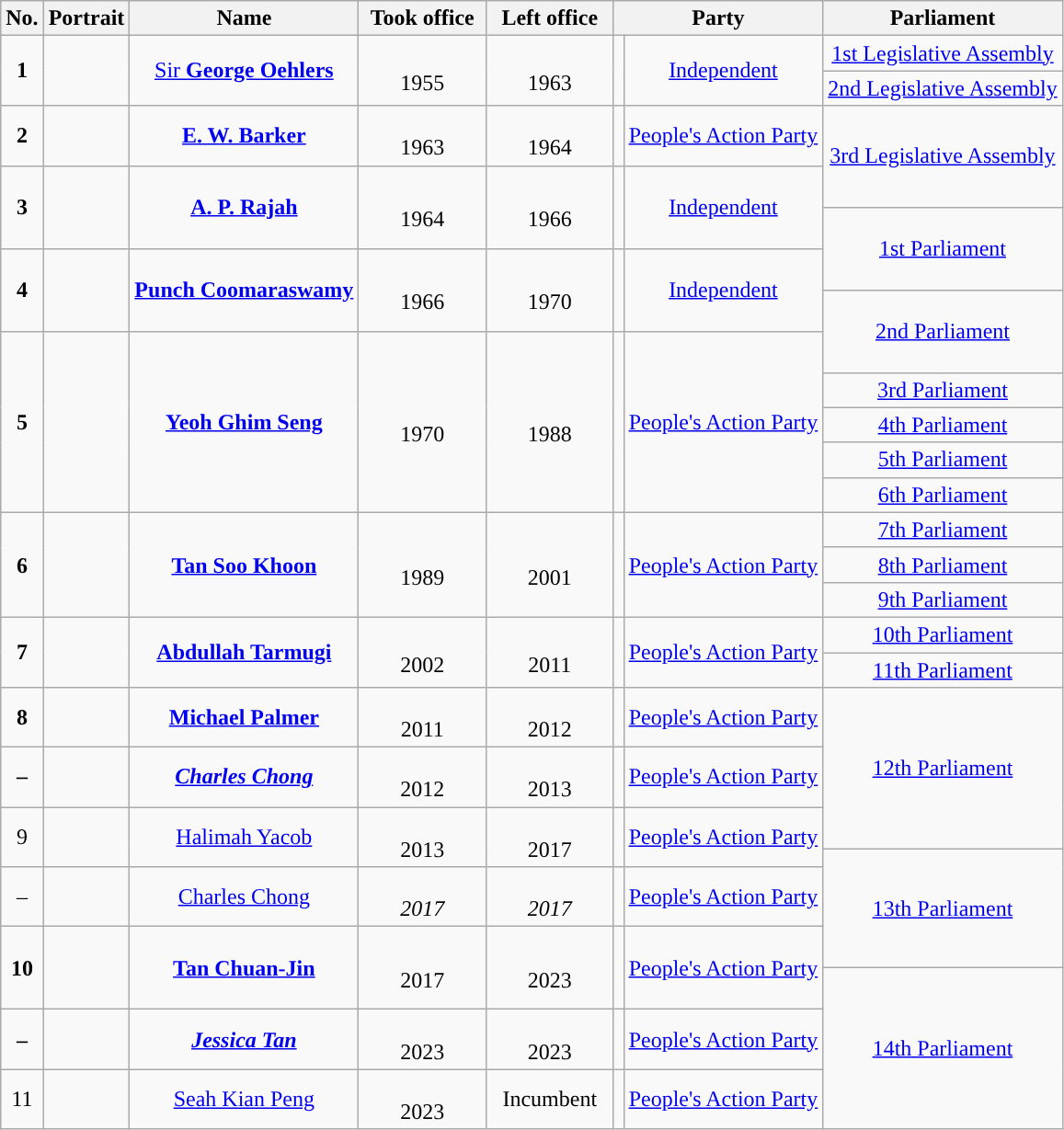<table class="wikitable" style="text-align:center; border:1px #aaf solid;">
<tr>
<th>No.</th>
<th>Portrait</th>
<th>Name<br></th>
<th width="85">Took office</th>
<th width="85">Left office</th>
<th colspan="2">Party</th>
<th>Parliament</th>
</tr>
<tr>
<td rowspan="2"><strong>1</strong></td>
<td rowspan="2"></td>
<td rowspan="2"><a href='#'>Sir <strong>George Oehlers</strong></a><br></td>
<td rowspan="2"><br>1955</td>
<td rowspan="2"><br>1963</td>
<td rowspan="2" style="background:"></td>
<td rowspan="2"><a href='#'>Independent</a></td>
<td><a href='#'>1st Legislative Assembly</a></td>
</tr>
<tr>
<td><a href='#'>2nd Legislative Assembly</a></td>
</tr>
<tr>
<td><strong>2</strong></td>
<td></td>
<td><strong><a href='#'>E. W. Barker</a></strong><br></td>
<td><br>1963</td>
<td><br>1964</td>
<td style="background:"></td>
<td><a href='#'>People's Action Party</a></td>
<td rowspan="2"><a href='#'>3rd Legislative Assembly</a></td>
</tr>
<tr style="height:30px;">
<td rowspan="2"><strong>3</strong></td>
<td rowspan="2"></td>
<td rowspan="2"><strong><a href='#'>A. P. Rajah</a></strong><br></td>
<td rowspan="2"><br>1964</td>
<td rowspan="2"><br>1966</td>
<td rowspan="2" style="background:"></td>
<td rowspan="2"><a href='#'>Independent</a></td>
</tr>
<tr style="height:30px;">
<td rowspan="2"><a href='#'>1st Parliament</a></td>
</tr>
<tr style="height:30px;">
<td rowspan="2"><strong>4</strong></td>
<td rowspan="2"></td>
<td rowspan="2"><strong><a href='#'>Punch Coomaraswamy</a></strong><br></td>
<td rowspan="2"><br>1966</td>
<td rowspan="2"><br>1970</td>
<td rowspan="2" style="background:"></td>
<td rowspan="2"><a href='#'>Independent</a></td>
</tr>
<tr style="height:30px;">
<td rowspan="2"><a href='#'>2nd Parliament</a></td>
</tr>
<tr style="height:30px;">
<td rowspan="5"><strong>5</strong></td>
<td rowspan="5"></td>
<td rowspan="5"><strong><a href='#'>Yeoh Ghim Seng</a></strong><br></td>
<td rowspan="5"><br>1970</td>
<td rowspan="5"><br>1988</td>
<td rowspan="5" style="background:"></td>
<td rowspan="5"><a href='#'>People's Action Party</a></td>
</tr>
<tr>
<td><a href='#'>3rd Parliament</a></td>
</tr>
<tr>
<td><a href='#'>4th Parliament</a></td>
</tr>
<tr>
<td><a href='#'>5th Parliament</a></td>
</tr>
<tr>
<td><a href='#'>6th Parliament</a></td>
</tr>
<tr>
<td rowspan="3"><strong>6</strong></td>
<td rowspan="3"></td>
<td rowspan="3"><strong><a href='#'>Tan Soo Khoon</a></strong><br></td>
<td rowspan="3"><br>1989</td>
<td rowspan="3"><br>2001</td>
<td rowspan="3" style="background:"></td>
<td rowspan="3"><a href='#'>People's Action Party</a></td>
<td><a href='#'>7th Parliament</a></td>
</tr>
<tr>
<td><a href='#'>8th Parliament</a></td>
</tr>
<tr>
<td><a href='#'>9th Parliament</a></td>
</tr>
<tr>
<td rowspan="2"><strong>7</strong></td>
<td rowspan="2"></td>
<td rowspan="2"><strong><a href='#'>Abdullah Tarmugi</a></strong><br></td>
<td rowspan="2"><br>2002</td>
<td rowspan="2"><br>2011</td>
<td rowspan="2" style="background:"></td>
<td rowspan="2"><a href='#'>People's Action Party</a></td>
<td><a href='#'>10th Parliament</a></td>
</tr>
<tr>
<td><a href='#'>11th Parliament</a></td>
</tr>
<tr>
<td><strong>8</strong></td>
<td></td>
<td><a href='#'><strong>Michael Palmer</strong></a><br></td>
<td><br>2011</td>
<td><br>2012</td>
<td style="background:"></td>
<td><a href='#'>People's Action Party</a></td>
<td rowspan="3"><a href='#'>12th Parliament</a></td>
</tr>
<tr>
<td><strong>–</strong></td>
<td></td>
<td><strong><em><a href='#'>Charles Chong</a><strong><br><em></td>
<td></em><br>2012<em></td>
<td></em><br>2013<em></td>
<td style="background:"></td>
<td><a href='#'>People's Action Party</a></td>
</tr>
<tr style="height:30px;">
<td rowspan="2"></strong>9<strong></td>
<td rowspan="2"></td>
<td rowspan="2"></strong><a href='#'>Halimah Yacob</a><strong><br></td>
<td rowspan="2"><br>2013</td>
<td rowspan="2"><br>2017</td>
<td rowspan="2" style="background:"></td>
<td rowspan="2"><a href='#'>People's Action Party</a></td>
</tr>
<tr>
<td rowspan="3"><a href='#'>13th Parliament</a></td>
</tr>
<tr>
<td></strong>–<strong></td>
<td></td>
<td></em></strong><a href='#'>Charles Chong</a></strong><br></em></td>
<td><em><br>2017</em></td>
<td><em><br>2017</em></td>
<td style="background:"></td>
<td><a href='#'>People's Action Party</a></td>
</tr>
<tr style="height:30px;">
<td rowspan="2"><strong>10</strong></td>
<td rowspan="2"></td>
<td rowspan="2"><strong><a href='#'>Tan Chuan-Jin</a></strong><br></td>
<td rowspan="2"><br>2017</td>
<td rowspan="2"><br>2023</td>
<td rowspan="2" style="background:"></td>
<td rowspan="2"><a href='#'>People's Action Party</a></td>
</tr>
<tr style="height:30px;">
<td rowspan="3"><a href='#'>14th Parliament</a></td>
</tr>
<tr style="height:30px;">
<td><strong>–</strong></td>
<td></td>
<td><strong><em><a href='#'>Jessica Tan</a><strong><br><em></td>
<td></em><br>2023<em></td>
<td></em><br>2023<em></td>
<td style="background:"></td>
<td><a href='#'>People's Action Party</a></td>
</tr>
<tr>
<td></strong>11<strong></td>
<td></td>
<td></strong><a href='#'>Seah Kian Peng</a><strong><br></td>
<td><br>2023</td>
<td>Incumbent</td>
<td style="background:"></td>
<td><a href='#'>People's Action Party</a></td>
</tr>
</table>
